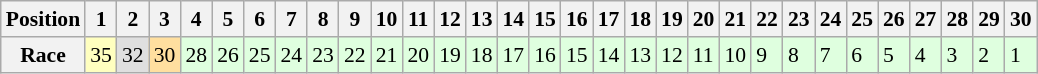<table class="wikitable" style="font-size: 90%;">
<tr>
<th>Position</th>
<th>1</th>
<th>2</th>
<th>3</th>
<th>4</th>
<th>5</th>
<th>6</th>
<th>7</th>
<th>8</th>
<th>9</th>
<th>10</th>
<th>11</th>
<th>12</th>
<th>13</th>
<th>14</th>
<th>15</th>
<th>16</th>
<th>17</th>
<th>18</th>
<th>19</th>
<th>20</th>
<th>21</th>
<th>22</th>
<th>23</th>
<th>24</th>
<th>25</th>
<th>26</th>
<th>27</th>
<th>28</th>
<th>29</th>
<th>30</th>
</tr>
<tr>
<th>Race</th>
<td style="background:#ffffbf;">35</td>
<td style="background:#dfdfdf;">32</td>
<td style="background:#ffdf9f;">30</td>
<td style="background:#dfffdf;">28</td>
<td style="background:#dfffdf;">26</td>
<td style="background:#dfffdf;">25</td>
<td style="background:#dfffdf;">24</td>
<td style="background:#dfffdf;">23</td>
<td style="background:#dfffdf;">22</td>
<td style="background:#dfffdf;">21</td>
<td style="background:#dfffdf;">20</td>
<td style="background:#dfffdf;">19</td>
<td style="background:#dfffdf;">18</td>
<td style="background:#dfffdf;">17</td>
<td style="background:#dfffdf;">16</td>
<td style="background:#dfffdf;">15</td>
<td style="background:#dfffdf;">14</td>
<td style="background:#dfffdf;">13</td>
<td style="background:#dfffdf;">12</td>
<td style="background:#dfffdf;">11</td>
<td style="background:#dfffdf;">10</td>
<td style="background:#dfffdf;">9</td>
<td style="background:#dfffdf;">8</td>
<td style="background:#dfffdf;">7</td>
<td style="background:#dfffdf;">6</td>
<td style="background:#dfffdf;">5</td>
<td style="background:#dfffdf;">4</td>
<td style="background:#dfffdf;">3</td>
<td style="background:#dfffdf;">2</td>
<td style="background:#dfffdf;">1</td>
</tr>
</table>
